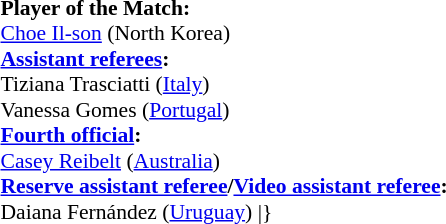<table style="width:100%; font-size:90%;">
<tr>
<td><br><strong>Player of the Match:</strong>
<br><a href='#'>Choe Il-son</a> (North Korea)<br><strong><a href='#'>Assistant referees</a>:</strong>
<br>Tiziana Trasciatti (<a href='#'>Italy</a>)
<br>Vanessa Gomes (<a href='#'>Portugal</a>)
<br><strong><a href='#'>Fourth official</a>:</strong>
<br><a href='#'>Casey Reibelt</a> (<a href='#'>Australia</a>)
<br><strong><a href='#'>Reserve assistant referee</a>/<a href='#'>Video assistant referee</a>:</strong>
<br>Daiana Fernández (<a href='#'>Uruguay</a>)
<includeonly>|}</includeonly></td>
<td style="width:60%; vertical-align:top;"><br></td>
</tr>
</table>
